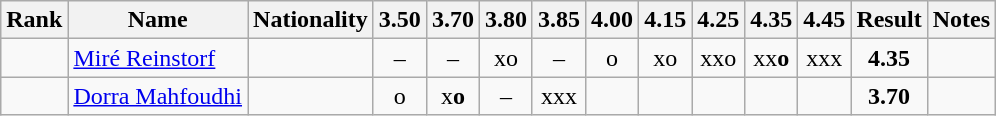<table class="wikitable sortable" style="text-align:center">
<tr>
<th>Rank</th>
<th>Name</th>
<th>Nationality</th>
<th>3.50</th>
<th>3.70</th>
<th>3.80</th>
<th>3.85</th>
<th>4.00</th>
<th>4.15</th>
<th>4.25</th>
<th>4.35</th>
<th>4.45</th>
<th>Result</th>
<th>Notes</th>
</tr>
<tr>
<td></td>
<td align=left><a href='#'>Miré Reinstorf</a></td>
<td align=left></td>
<td>–</td>
<td>–</td>
<td>xo</td>
<td>–</td>
<td>o</td>
<td>xo</td>
<td>xxo</td>
<td>xx<strong>o</strong></td>
<td>xxx</td>
<td><strong>4.35</strong></td>
<td></td>
</tr>
<tr>
<td></td>
<td align=left><a href='#'>Dorra Mahfoudhi</a></td>
<td align=left></td>
<td>o</td>
<td>x<strong>o</strong></td>
<td>–</td>
<td>xxx</td>
<td></td>
<td></td>
<td></td>
<td></td>
<td></td>
<td><strong>3.70</strong></td>
<td></td>
</tr>
</table>
